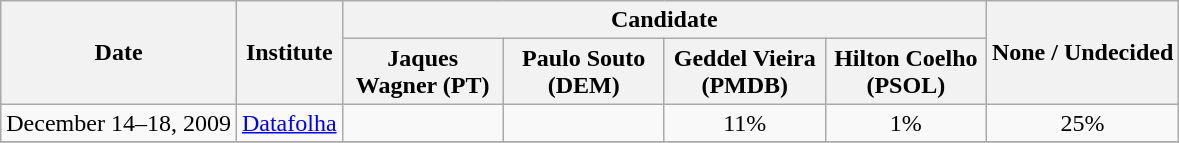<table class=wikitable style=text-align:center;>
<tr>
<th rowspan=2>Date</th>
<th rowspan=2>Institute</th>
<th colspan=4>Candidate</th>
<th rowspan=2>None / Undecided</th>
</tr>
<tr>
<th width=100>Jaques Wagner (PT)</th>
<th width=100>Paulo Souto (DEM)</th>
<th width=100>Geddel Vieira (PMDB)</th>
<th width=100>Hilton Coelho (PSOL)</th>
</tr>
<tr>
<td>December 14–18, 2009</td>
<td><a href='#'>Datafolha</a></td>
<td></td>
<td></td>
<td align="center">11%</td>
<td align="center">1%</td>
<td align="center">25%</td>
</tr>
<tr>
</tr>
</table>
